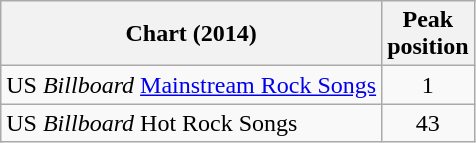<table class="wikitable sortable">
<tr>
<th>Chart (2014)</th>
<th>Peak<br>position</th>
</tr>
<tr>
<td>US <em>Billboard</em> <a href='#'>Mainstream Rock Songs</a></td>
<td align="center">1</td>
</tr>
<tr>
<td>US <em>Billboard</em> Hot Rock Songs</td>
<td align="center">43</td>
</tr>
</table>
